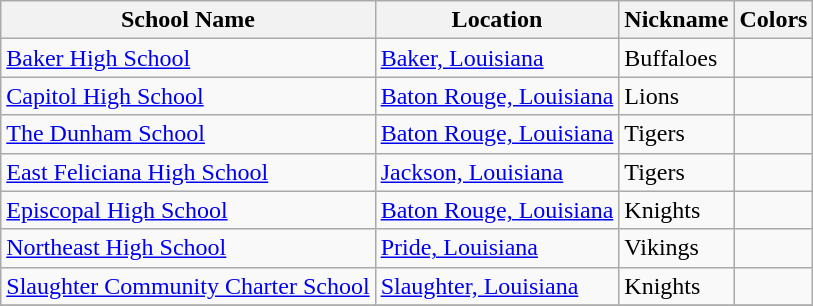<table class="wikitable">
<tr>
<th>School Name</th>
<th>Location</th>
<th>Nickname</th>
<th>Colors</th>
</tr>
<tr>
<td><a href='#'>Baker High School</a></td>
<td><a href='#'>Baker, Louisiana</a></td>
<td>Buffaloes</td>
<td> </td>
</tr>
<tr>
<td><a href='#'>Capitol High School</a></td>
<td><a href='#'>Baton Rouge, Louisiana</a></td>
<td>Lions</td>
<td>  </td>
</tr>
<tr>
<td><a href='#'>The Dunham School</a></td>
<td><a href='#'>Baton Rouge, Louisiana</a></td>
<td>Tigers</td>
<td>  </td>
</tr>
<tr>
<td><a href='#'>East Feliciana High School</a></td>
<td><a href='#'>Jackson, Louisiana</a></td>
<td>Tigers</td>
<td>  </td>
</tr>
<tr>
<td><a href='#'>Episcopal High School</a></td>
<td><a href='#'>Baton Rouge, Louisiana</a></td>
<td>Knights</td>
<td> </td>
</tr>
<tr>
<td><a href='#'>Northeast High School</a></td>
<td><a href='#'>Pride, Louisiana</a></td>
<td>Vikings</td>
<td>  </td>
</tr>
<tr>
<td><a href='#'>Slaughter Community Charter School</a></td>
<td><a href='#'>Slaughter, Louisiana</a></td>
<td>Knights</td>
<td>  </td>
</tr>
<tr>
</tr>
</table>
